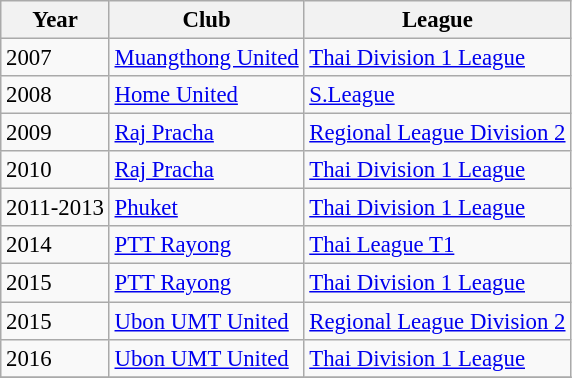<table class="wikitable" style="font-size:95%;">
<tr>
<th>Year</th>
<th>Club</th>
<th>League</th>
</tr>
<tr>
<td>2007</td>
<td><a href='#'>Muangthong United</a></td>
<td><a href='#'>Thai Division 1 League</a></td>
</tr>
<tr>
<td>2008</td>
<td><a href='#'>Home United</a></td>
<td><a href='#'>S.League</a></td>
</tr>
<tr>
<td>2009</td>
<td><a href='#'>Raj Pracha</a></td>
<td><a href='#'>Regional League Division 2</a></td>
</tr>
<tr>
<td>2010</td>
<td><a href='#'>Raj Pracha</a></td>
<td><a href='#'>Thai Division 1 League</a></td>
</tr>
<tr>
<td>2011-2013</td>
<td><a href='#'>Phuket</a></td>
<td><a href='#'>Thai Division 1 League</a></td>
</tr>
<tr>
<td>2014</td>
<td><a href='#'>PTT Rayong</a></td>
<td><a href='#'>Thai League T1</a></td>
</tr>
<tr>
<td>2015</td>
<td><a href='#'>PTT Rayong</a></td>
<td><a href='#'>Thai Division 1 League</a></td>
</tr>
<tr>
<td>2015</td>
<td><a href='#'>Ubon UMT United</a></td>
<td><a href='#'>Regional League Division 2</a></td>
</tr>
<tr>
<td>2016</td>
<td><a href='#'>Ubon UMT United</a></td>
<td><a href='#'>Thai Division 1 League</a></td>
</tr>
<tr>
</tr>
</table>
